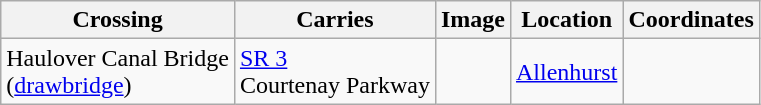<table class=wikitable>
<tr>
<th>Crossing</th>
<th>Carries</th>
<th>Image</th>
<th>Location</th>
<th>Coordinates</th>
</tr>
<tr>
<td>Haulover Canal Bridge<br>(<a href='#'>drawbridge</a>)</td>
<td> <a href='#'>SR 3</a><br>Courtenay Parkway</td>
<td></td>
<td><a href='#'>Allenhurst</a></td>
<td></td>
</tr>
</table>
